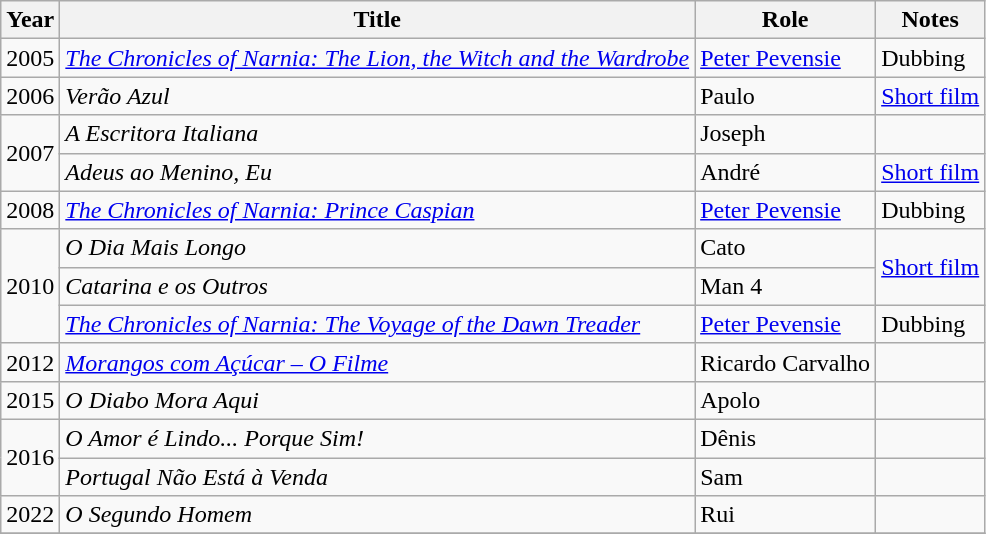<table class="wikitable">
<tr>
<th>Year</th>
<th>Title</th>
<th>Role</th>
<th>Notes</th>
</tr>
<tr>
<td>2005</td>
<td><em><a href='#'>The Chronicles of Narnia: The Lion, the Witch and the Wardrobe</a></em></td>
<td><a href='#'>Peter Pevensie</a></td>
<td>Dubbing</td>
</tr>
<tr>
<td>2006</td>
<td><em>Verão Azul</em></td>
<td>Paulo</td>
<td><a href='#'>Short film</a></td>
</tr>
<tr>
<td rowspan="2">2007</td>
<td><em>A Escritora Italiana</em></td>
<td>Joseph</td>
<td></td>
</tr>
<tr>
<td><em>Adeus ao Menino, Eu</em></td>
<td>André</td>
<td><a href='#'>Short film</a></td>
</tr>
<tr>
<td>2008</td>
<td><em><a href='#'>The Chronicles of Narnia: Prince Caspian</a></em></td>
<td><a href='#'>Peter Pevensie</a></td>
<td>Dubbing</td>
</tr>
<tr>
<td rowspan="3">2010</td>
<td><em>O Dia Mais Longo</em></td>
<td>Cato</td>
<td rowspan="2"><a href='#'>Short film</a></td>
</tr>
<tr>
<td><em>Catarina e os Outros</em></td>
<td>Man 4</td>
</tr>
<tr>
<td><em><a href='#'>The Chronicles of Narnia: The Voyage of the Dawn Treader</a></em></td>
<td><a href='#'>Peter Pevensie</a></td>
<td>Dubbing</td>
</tr>
<tr>
<td>2012</td>
<td><em><a href='#'>Morangos com Açúcar – O Filme</a></em></td>
<td>Ricardo Carvalho</td>
<td></td>
</tr>
<tr>
<td>2015</td>
<td><em>O Diabo Mora Aqui</em></td>
<td>Apolo</td>
<td></td>
</tr>
<tr>
<td rowspan="2">2016</td>
<td><em>O Amor é Lindo... Porque Sim!</em></td>
<td>Dênis</td>
<td></td>
</tr>
<tr>
<td><em>Portugal Não Está à Venda</em></td>
<td>Sam</td>
<td></td>
</tr>
<tr>
<td>2022</td>
<td><em>O Segundo Homem</em></td>
<td>Rui</td>
<td></td>
</tr>
<tr>
</tr>
</table>
